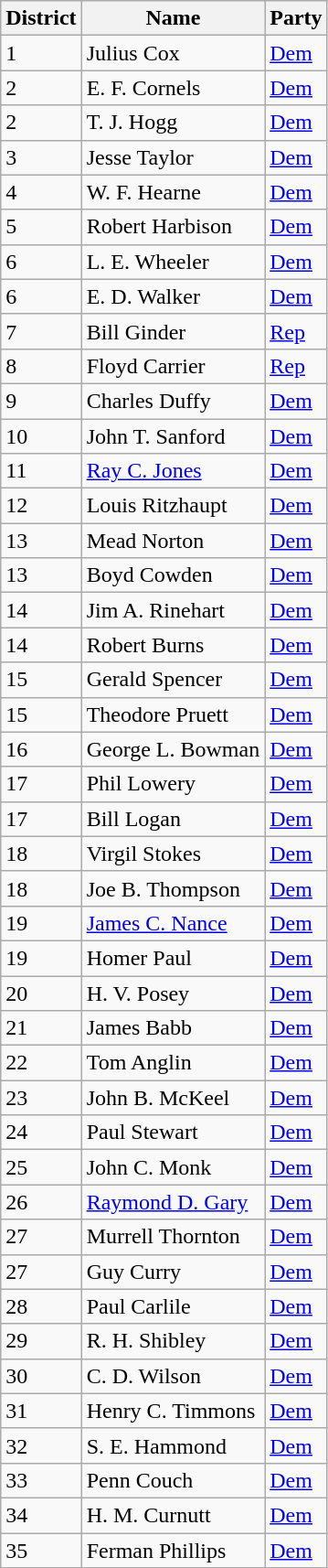<table class="wikitable sortable">
<tr>
<th>District</th>
<th>Name</th>
<th>Party</th>
</tr>
<tr>
<td>1</td>
<td>Julius Cox</td>
<td><a href='#'>Dem</a></td>
</tr>
<tr>
<td>2</td>
<td>E. F. Cornels</td>
<td><a href='#'>Dem</a></td>
</tr>
<tr>
<td>2</td>
<td>T. J. Hogg</td>
<td><a href='#'>Dem</a></td>
</tr>
<tr>
<td>3</td>
<td>Jesse Taylor</td>
<td><a href='#'>Dem</a></td>
</tr>
<tr>
<td>4</td>
<td>W. F. Hearne</td>
<td><a href='#'>Dem</a></td>
</tr>
<tr>
<td>5</td>
<td>Robert Harbison</td>
<td><a href='#'>Dem</a></td>
</tr>
<tr>
<td>6</td>
<td>L. E. Wheeler</td>
<td><a href='#'>Dem</a></td>
</tr>
<tr>
<td>6</td>
<td>E. D. Walker</td>
<td><a href='#'>Dem</a></td>
</tr>
<tr>
<td>7</td>
<td>Bill Ginder</td>
<td><a href='#'>Rep</a></td>
</tr>
<tr>
<td>8</td>
<td>Floyd Carrier</td>
<td><a href='#'>Rep</a></td>
</tr>
<tr>
<td>9</td>
<td>Charles Duffy</td>
<td><a href='#'>Dem</a></td>
</tr>
<tr>
<td>10</td>
<td>John T. Sanford</td>
<td><a href='#'>Dem</a></td>
</tr>
<tr>
<td>11</td>
<td><a href='#'>Ray C. Jones</a></td>
<td><a href='#'>Dem</a></td>
</tr>
<tr>
<td>12</td>
<td>Louis Ritzhaupt</td>
<td><a href='#'>Dem</a></td>
</tr>
<tr>
<td>13</td>
<td>Mead Norton</td>
<td><a href='#'>Dem</a></td>
</tr>
<tr>
<td>13</td>
<td>Boyd Cowden</td>
<td><a href='#'>Dem</a></td>
</tr>
<tr>
<td>14</td>
<td>Jim A. Rinehart</td>
<td><a href='#'>Dem</a></td>
</tr>
<tr>
<td>14</td>
<td>Robert Burns</td>
<td><a href='#'>Dem</a></td>
</tr>
<tr>
<td>15</td>
<td>Gerald Spencer</td>
<td><a href='#'>Dem</a></td>
</tr>
<tr>
<td>15</td>
<td>Theodore Pruett</td>
<td><a href='#'>Dem</a></td>
</tr>
<tr>
<td>16</td>
<td>George L. Bowman</td>
<td><a href='#'>Dem</a></td>
</tr>
<tr>
<td>17</td>
<td>Phil Lowery</td>
<td><a href='#'>Dem</a></td>
</tr>
<tr>
<td>17</td>
<td>Bill Logan</td>
<td><a href='#'>Dem</a></td>
</tr>
<tr>
<td>18</td>
<td>Virgil Stokes</td>
<td><a href='#'>Dem</a></td>
</tr>
<tr>
<td>18</td>
<td>Joe B. Thompson</td>
<td><a href='#'>Dem</a></td>
</tr>
<tr>
<td>19</td>
<td><a href='#'>James C. Nance</a></td>
<td><a href='#'>Dem</a></td>
</tr>
<tr>
<td>19</td>
<td>Homer Paul</td>
<td><a href='#'>Dem</a></td>
</tr>
<tr>
<td>20</td>
<td>H. V. Posey</td>
<td><a href='#'>Dem</a></td>
</tr>
<tr>
<td>21</td>
<td>James Babb</td>
<td><a href='#'>Dem</a></td>
</tr>
<tr>
<td>22</td>
<td>Tom Anglin</td>
<td><a href='#'>Dem</a></td>
</tr>
<tr>
<td>23</td>
<td>John B. McKeel</td>
<td><a href='#'>Dem</a></td>
</tr>
<tr>
<td>24</td>
<td>Paul Stewart</td>
<td><a href='#'>Dem</a></td>
</tr>
<tr>
<td>25</td>
<td>John C. Monk</td>
<td><a href='#'>Dem</a></td>
</tr>
<tr>
<td>26</td>
<td><a href='#'>Raymond D. Gary</a></td>
<td><a href='#'>Dem</a></td>
</tr>
<tr>
<td>27</td>
<td>Murrell Thornton</td>
<td><a href='#'>Dem</a></td>
</tr>
<tr>
<td>27</td>
<td>Guy Curry</td>
<td><a href='#'>Dem</a></td>
</tr>
<tr>
<td>28</td>
<td>Paul Carlile</td>
<td><a href='#'>Dem</a></td>
</tr>
<tr>
<td>29</td>
<td>R. H. Shibley</td>
<td><a href='#'>Dem</a></td>
</tr>
<tr>
<td>30</td>
<td>C. D. Wilson</td>
<td><a href='#'>Dem</a></td>
</tr>
<tr>
<td>31</td>
<td>Henry C. Timmons</td>
<td><a href='#'>Dem</a></td>
</tr>
<tr>
<td>32</td>
<td>S. E. Hammond</td>
<td><a href='#'>Dem</a></td>
</tr>
<tr>
<td>33</td>
<td>Penn Couch</td>
<td><a href='#'>Dem</a></td>
</tr>
<tr>
<td>34</td>
<td>H. M. Curnutt</td>
<td><a href='#'>Dem</a></td>
</tr>
<tr>
<td>35</td>
<td>Ferman Phillips</td>
<td><a href='#'>Dem</a></td>
</tr>
</table>
